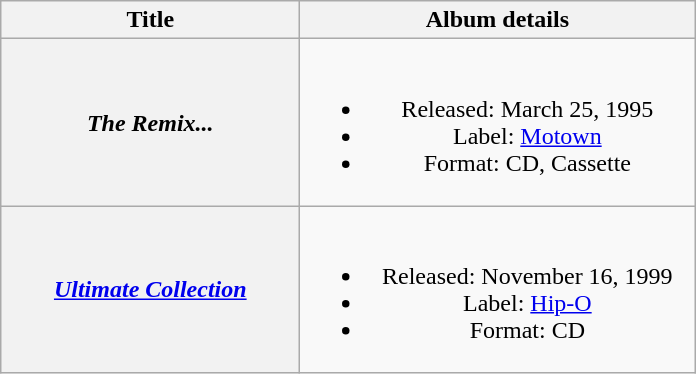<table class="wikitable plainrowheaders" style="text-align:center;">
<tr>
<th scope="col" style="width:12em;">Title</th>
<th scope="col" style="width:16em;">Album details</th>
</tr>
<tr>
<th scope="row"><em>The Remix...</em></th>
<td><br><ul><li>Released: March 25, 1995</li><li>Label: <a href='#'>Motown</a></li><li>Format: CD, Cassette</li></ul></td>
</tr>
<tr>
<th scope="row"><em><a href='#'>Ultimate Collection</a></em></th>
<td><br><ul><li>Released: November 16, 1999</li><li>Label: <a href='#'>Hip-O</a></li><li>Format: CD</li></ul></td>
</tr>
</table>
